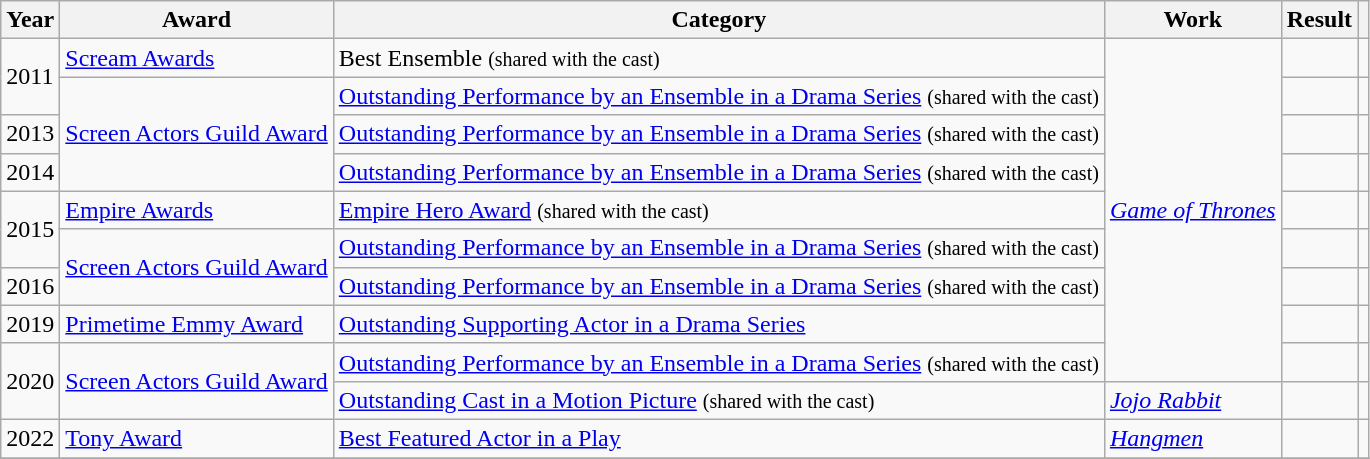<table class="wikitable sortable">
<tr>
<th>Year</th>
<th>Award</th>
<th>Category</th>
<th>Work</th>
<th>Result</th>
<th class="unsortable"></th>
</tr>
<tr>
<td rowspan=2>2011</td>
<td><a href='#'>Scream Awards</a></td>
<td>Best Ensemble <small>(shared with the cast)</small></td>
<td rowspan=9><em><a href='#'>Game of Thrones</a></em></td>
<td></td>
<td align="center"></td>
</tr>
<tr>
<td rowspan=3><a href='#'>Screen Actors Guild Award</a></td>
<td><a href='#'>Outstanding Performance by an Ensemble in a Drama Series</a> <small>(shared with the cast)</small></td>
<td></td>
<td align="center"></td>
</tr>
<tr>
<td>2013</td>
<td><a href='#'>Outstanding Performance by an Ensemble in a Drama Series</a> <small>(shared with the cast)</small></td>
<td></td>
<td align="center"></td>
</tr>
<tr>
<td>2014</td>
<td><a href='#'>Outstanding Performance by an Ensemble in a Drama Series</a> <small>(shared with the cast)</small></td>
<td></td>
<td align="center"></td>
</tr>
<tr>
<td rowspan=2>2015</td>
<td><a href='#'>Empire Awards</a></td>
<td><a href='#'>Empire Hero Award</a> <small>(shared with the cast)</small></td>
<td></td>
<td align="center"></td>
</tr>
<tr>
<td rowspan=2><a href='#'>Screen Actors Guild Award</a></td>
<td><a href='#'>Outstanding Performance by an Ensemble in a Drama Series</a> <small>(shared with the cast)</small></td>
<td></td>
<td align="center"></td>
</tr>
<tr>
<td>2016</td>
<td><a href='#'>Outstanding Performance by an Ensemble in a Drama Series</a> <small>(shared with the cast)</small></td>
<td></td>
<td align="center"></td>
</tr>
<tr>
<td>2019</td>
<td><a href='#'>Primetime Emmy Award</a></td>
<td><a href='#'>Outstanding Supporting Actor in a Drama Series</a></td>
<td></td>
<td align="center"></td>
</tr>
<tr>
<td rowspan=2>2020</td>
<td rowspan=2><a href='#'>Screen Actors Guild Award</a></td>
<td><a href='#'>Outstanding Performance by an Ensemble in a Drama Series</a> <small>(shared with the cast)</small></td>
<td></td>
<td align="center"></td>
</tr>
<tr>
<td><a href='#'>Outstanding Cast in a Motion Picture</a> <small>(shared with the cast)</small></td>
<td><em><a href='#'>Jojo Rabbit</a></em></td>
<td></td>
<td></td>
</tr>
<tr>
<td>2022</td>
<td><a href='#'>Tony Award</a></td>
<td><a href='#'>Best Featured Actor in a Play</a></td>
<td><em><a href='#'>Hangmen</a></em></td>
<td></td>
<td align="center"></td>
</tr>
<tr>
</tr>
</table>
